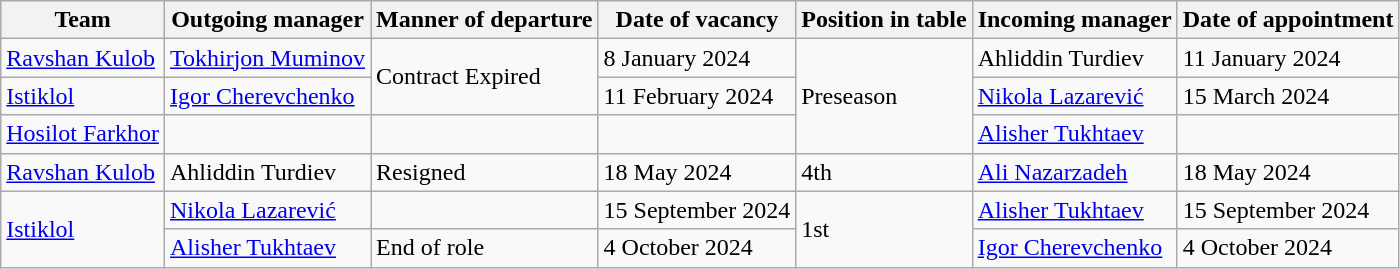<table class="wikitable">
<tr>
<th>Team</th>
<th>Outgoing manager</th>
<th>Manner of departure</th>
<th>Date of vacancy</th>
<th>Position in table</th>
<th>Incoming manager</th>
<th>Date of appointment</th>
</tr>
<tr>
<td><a href='#'>Ravshan Kulob</a></td>
<td> <a href='#'>Tokhirjon Muminov</a></td>
<td rowspan=2>Contract Expired</td>
<td>8 January 2024</td>
<td rowspan=3>Preseason</td>
<td> Ahliddin Turdiev</td>
<td>11 January 2024</td>
</tr>
<tr>
<td><a href='#'>Istiklol</a></td>
<td> <a href='#'>Igor Cherevchenko</a></td>
<td>11 February 2024</td>
<td> <a href='#'>Nikola Lazarević</a></td>
<td>15 March 2024</td>
</tr>
<tr>
<td><a href='#'>Hosilot Farkhor</a></td>
<td></td>
<td rowspan=1></td>
<td></td>
<td> <a href='#'>Alisher Tukhtaev</a></td>
<td></td>
</tr>
<tr>
<td><a href='#'>Ravshan Kulob</a></td>
<td> Ahliddin Turdiev</td>
<td>Resigned</td>
<td>18 May 2024</td>
<td>4th</td>
<td> <a href='#'>Ali Nazarzadeh</a> </td>
<td>18 May 2024</td>
</tr>
<tr>
<td rowspan=2><a href='#'>Istiklol</a></td>
<td> <a href='#'>Nikola Lazarević</a></td>
<td></td>
<td>15 September 2024</td>
<td rowspan=2>1st</td>
<td> <a href='#'>Alisher Tukhtaev</a> </td>
<td>15 September 2024</td>
</tr>
<tr>
<td> <a href='#'>Alisher Tukhtaev</a> </td>
<td>End of role</td>
<td>4 October 2024</td>
<td> <a href='#'>Igor Cherevchenko</a></td>
<td>4 October 2024</td>
</tr>
</table>
